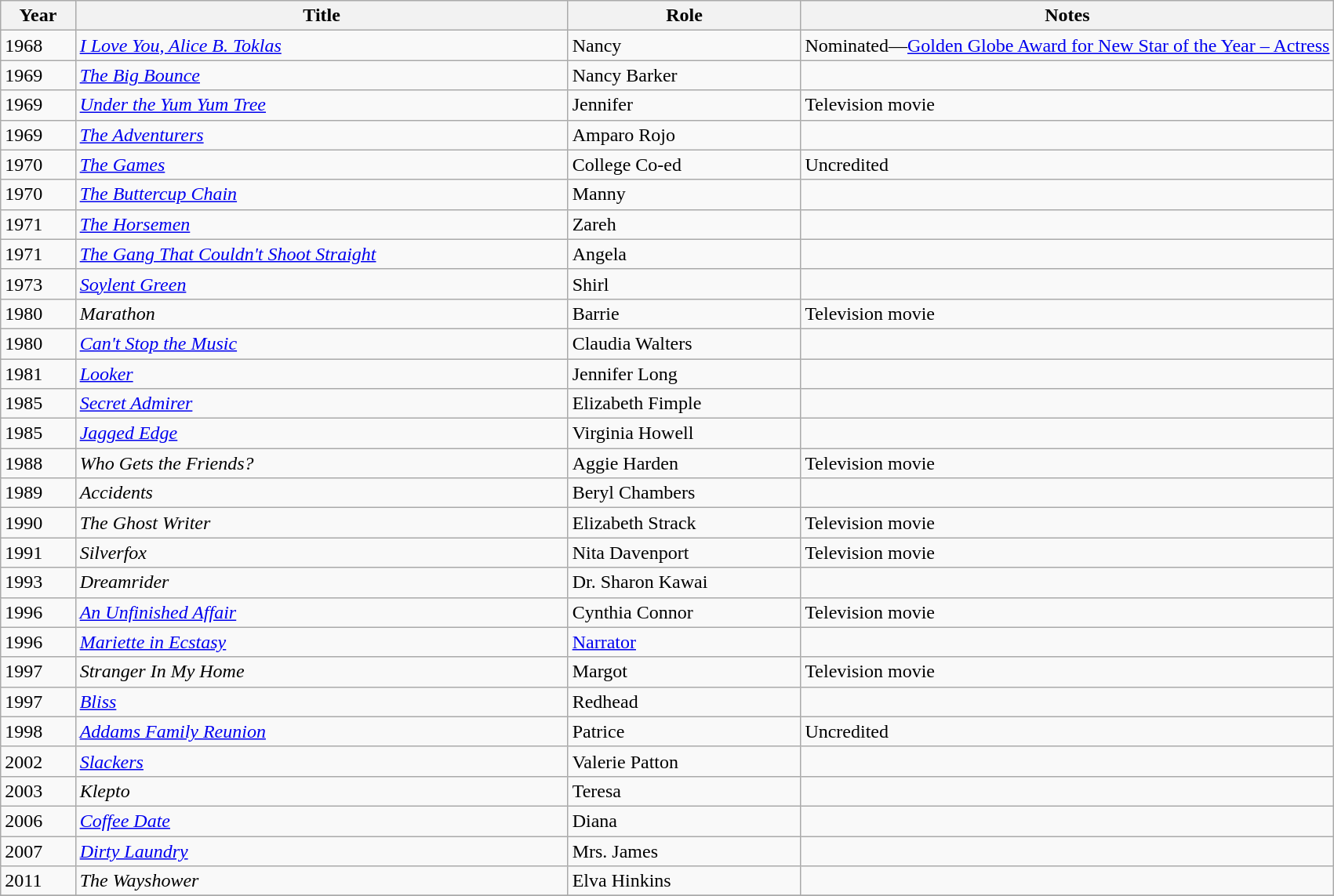<table class="wikitable sortable">
<tr>
<th>Year</th>
<th>Title</th>
<th>Role</th>
<th width="40%">Notes</th>
</tr>
<tr>
<td>1968</td>
<td><em><a href='#'>I Love You, Alice B. Toklas</a></em></td>
<td>Nancy</td>
<td>Nominated—<a href='#'>Golden Globe Award for New Star of the Year – Actress</a></td>
</tr>
<tr>
<td>1969</td>
<td><em><a href='#'>The Big Bounce</a></em></td>
<td>Nancy Barker</td>
<td></td>
</tr>
<tr>
<td>1969</td>
<td><em><a href='#'>Under the Yum Yum Tree</a></em></td>
<td>Jennifer</td>
<td>Television movie</td>
</tr>
<tr>
<td>1969</td>
<td><em><a href='#'>The Adventurers</a></em></td>
<td>Amparo Rojo</td>
<td></td>
</tr>
<tr>
<td>1970</td>
<td><em><a href='#'>The Games</a></em></td>
<td>College Co-ed</td>
<td>Uncredited</td>
</tr>
<tr>
<td>1970</td>
<td><em><a href='#'>The Buttercup Chain</a></em></td>
<td>Manny</td>
<td></td>
</tr>
<tr>
<td>1971</td>
<td><em><a href='#'>The Horsemen</a></em></td>
<td>Zareh</td>
<td></td>
</tr>
<tr>
<td>1971</td>
<td><em><a href='#'>The Gang That Couldn't Shoot Straight</a></em></td>
<td>Angela</td>
<td></td>
</tr>
<tr>
<td>1973</td>
<td><em><a href='#'>Soylent Green</a></em></td>
<td>Shirl</td>
<td></td>
</tr>
<tr>
<td>1980</td>
<td><em>Marathon</em></td>
<td>Barrie</td>
<td>Television movie</td>
</tr>
<tr>
<td>1980</td>
<td><em><a href='#'>Can't Stop the Music</a></em></td>
<td>Claudia Walters</td>
<td></td>
</tr>
<tr>
<td>1981</td>
<td><em><a href='#'>Looker</a></em></td>
<td>Jennifer Long</td>
<td></td>
</tr>
<tr>
<td>1985</td>
<td><em><a href='#'>Secret Admirer</a></em></td>
<td>Elizabeth Fimple</td>
<td></td>
</tr>
<tr>
<td>1985</td>
<td><em><a href='#'>Jagged Edge</a></em></td>
<td>Virginia Howell</td>
<td></td>
</tr>
<tr>
<td>1988</td>
<td><em>Who Gets the Friends?</em></td>
<td>Aggie Harden</td>
<td>Television movie</td>
</tr>
<tr>
<td>1989</td>
<td><em>Accidents</em></td>
<td>Beryl Chambers</td>
<td></td>
</tr>
<tr>
<td>1990</td>
<td><em>The Ghost Writer</em></td>
<td>Elizabeth Strack</td>
<td>Television movie</td>
</tr>
<tr>
<td>1991</td>
<td><em>Silverfox</em></td>
<td>Nita Davenport</td>
<td>Television movie</td>
</tr>
<tr>
<td>1993</td>
<td><em>Dreamrider</em></td>
<td>Dr. Sharon Kawai</td>
<td></td>
</tr>
<tr>
<td>1996</td>
<td><em><a href='#'>An Unfinished Affair</a></em></td>
<td>Cynthia Connor</td>
<td>Television movie</td>
</tr>
<tr>
<td>1996</td>
<td><em><a href='#'>Mariette in Ecstasy</a></em></td>
<td><a href='#'>Narrator</a></td>
</tr>
<tr>
<td>1997</td>
<td><em>Stranger In My Home</em></td>
<td>Margot</td>
<td>Television movie</td>
</tr>
<tr>
<td>1997</td>
<td><em><a href='#'>Bliss</a></em></td>
<td>Redhead</td>
<td></td>
</tr>
<tr>
<td>1998</td>
<td><em><a href='#'>Addams Family Reunion</a></em></td>
<td>Patrice</td>
<td>Uncredited</td>
</tr>
<tr>
<td>2002</td>
<td><em><a href='#'>Slackers</a></em></td>
<td>Valerie Patton</td>
<td></td>
</tr>
<tr>
<td>2003</td>
<td><em>Klepto</em></td>
<td>Teresa</td>
<td></td>
</tr>
<tr>
<td>2006</td>
<td><em><a href='#'>Coffee Date</a></em></td>
<td>Diana</td>
<td></td>
</tr>
<tr>
<td>2007</td>
<td><em><a href='#'>Dirty Laundry</a></em></td>
<td>Mrs. James</td>
<td></td>
</tr>
<tr>
<td>2011</td>
<td><em>The Wayshower</em></td>
<td>Elva Hinkins</td>
<td></td>
</tr>
<tr>
</tr>
</table>
